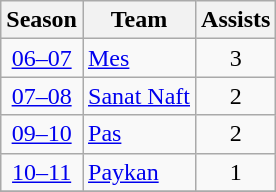<table class="wikitable" style="text-align: center;">
<tr>
<th>Season</th>
<th>Team</th>
<th>Assists</th>
</tr>
<tr>
<td><a href='#'>06–07</a></td>
<td align="left"><a href='#'>Mes</a></td>
<td>3</td>
</tr>
<tr>
<td><a href='#'>07–08</a></td>
<td align="left"><a href='#'>Sanat Naft</a></td>
<td>2</td>
</tr>
<tr>
<td><a href='#'>09–10</a></td>
<td align="left"><a href='#'>Pas</a></td>
<td>2</td>
</tr>
<tr>
<td><a href='#'>10–11</a></td>
<td align="left"><a href='#'>Paykan</a></td>
<td>1</td>
</tr>
<tr>
</tr>
</table>
